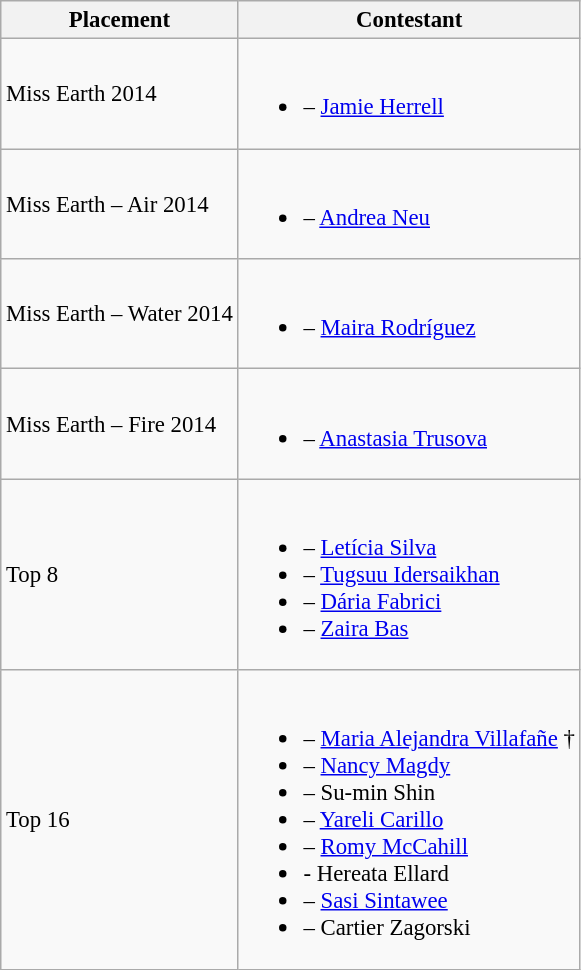<table class="wikitable sortable" style="font-size:95%;">
<tr>
<th>Placement</th>
<th>Contestant</th>
</tr>
<tr>
<td>Miss Earth 2014</td>
<td><br><ul><li> – <a href='#'>Jamie Herrell</a></li></ul></td>
</tr>
<tr>
<td>Miss Earth – Air 2014</td>
<td><br><ul><li> – <a href='#'>Andrea Neu</a></li></ul></td>
</tr>
<tr>
<td>Miss Earth – Water 2014</td>
<td><br><ul><li> – <a href='#'>Maira Rodríguez</a></li></ul></td>
</tr>
<tr>
<td>Miss Earth – Fire 2014</td>
<td><br><ul><li> – <a href='#'>Anastasia Trusova</a></li></ul></td>
</tr>
<tr>
<td>Top 8</td>
<td><br><ul><li> – <a href='#'>Letícia Silva</a></li><li> – <a href='#'>Tugsuu Idersaikhan</a></li><li> – <a href='#'>Dária Fabrici</a></li><li> – <a href='#'>Zaira Bas</a></li></ul></td>
</tr>
<tr>
<td>Top 16</td>
<td><br><ul><li> – <a href='#'>Maria Alejandra Villafañe</a> †</li><li> – <a href='#'>Nancy Magdy</a></li><li> – Su-min Shin</li><li> – <a href='#'>Yareli Carillo</a></li><li> – <a href='#'>Romy McCahill</a></li><li> - Hereata Ellard</li><li> – <a href='#'>Sasi Sintawee</a></li><li> – Cartier Zagorski</li></ul></td>
</tr>
</table>
